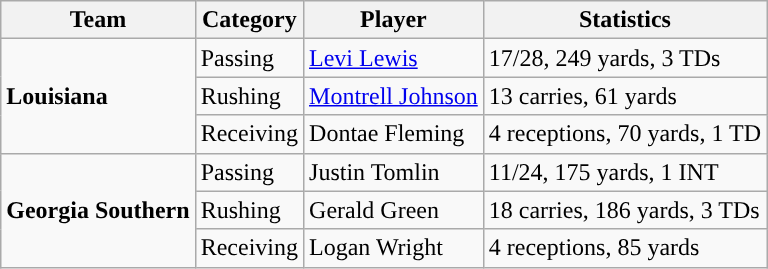<table class="wikitable" style="float: left;">
<tr>
<th>Team</th>
<th>Category</th>
<th>Player</th>
<th>Statistics</th>
</tr>
<tr>
<td rowspan=3><strong>Louisiana</strong></td>
<td>Passing</td>
<td><a href='#'>Levi Lewis</a></td>
<td>17/28, 249 yards, 3 TDs</td>
</tr>
<tr>
<td>Rushing</td>
<td><a href='#'>Montrell Johnson</a></td>
<td>13 carries, 61 yards</td>
</tr>
<tr>
<td>Receiving</td>
<td>Dontae Fleming</td>
<td>4 receptions, 70 yards, 1 TD</td>
</tr>
<tr>
<td rowspan=3><strong>Georgia Southern</strong></td>
<td>Passing</td>
<td>Justin Tomlin</td>
<td>11/24, 175 yards, 1 INT</td>
</tr>
<tr>
<td>Rushing</td>
<td>Gerald Green</td>
<td>18 carries, 186 yards, 3 TDs</td>
</tr>
<tr>
<td>Receiving</td>
<td>Logan Wright</td>
<td>4 receptions, 85 yards</td>
</tr>
</table>
